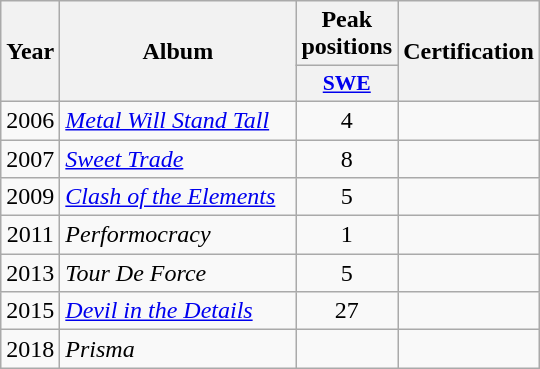<table class="wikitable">
<tr>
<th align="center" rowspan="2" width="10">Year</th>
<th align="center" rowspan="2" width="150">Album</th>
<th align="center" colspan="1" width="20">Peak positions</th>
<th align="center" rowspan="2" width="70">Certification</th>
</tr>
<tr>
<th scope="col" style="width:3em;font-size:90%;"><a href='#'>SWE</a><br></th>
</tr>
<tr>
<td style="text-align:center;">2006</td>
<td><em><a href='#'>Metal Will Stand Tall</a></em></td>
<td style="text-align:center;">4</td>
<td></td>
</tr>
<tr>
<td style="text-align:center;">2007</td>
<td><em><a href='#'>Sweet Trade</a></em></td>
<td style="text-align:center;">8</td>
<td></td>
</tr>
<tr>
<td style="text-align:center;">2009</td>
<td><em><a href='#'>Clash of the Elements</a></em></td>
<td style="text-align:center;">5</td>
<td></td>
</tr>
<tr>
<td style="text-align:center;">2011</td>
<td><em>Performocracy</em></td>
<td style="text-align:center;">1</td>
<td></td>
</tr>
<tr>
<td style="text-align:center;">2013</td>
<td><em>Tour De Force</em></td>
<td style="text-align:center;">5</td>
<td></td>
</tr>
<tr>
<td style="text-align:center;">2015</td>
<td><em><a href='#'>Devil in the Details</a></em></td>
<td style="text-align:center;">27</td>
<td></td>
</tr>
<tr>
<td style="text-align:center;">2018</td>
<td><em>Prisma</em></td>
<td style="text-align:center;"></td>
<td></td>
</tr>
</table>
